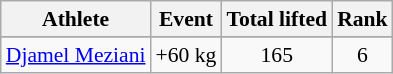<table class="wikitable" style="text-align:center; font-size:90%">
<tr>
<th>Athlete</th>
<th>Event</th>
<th>Total lifted</th>
<th>Rank</th>
</tr>
<tr>
</tr>
<tr>
<td align=left><a href='#'>Djamel Meziani</a></td>
<td align=left>+60 kg</td>
<td>165</td>
<td>6</td>
</tr>
</table>
